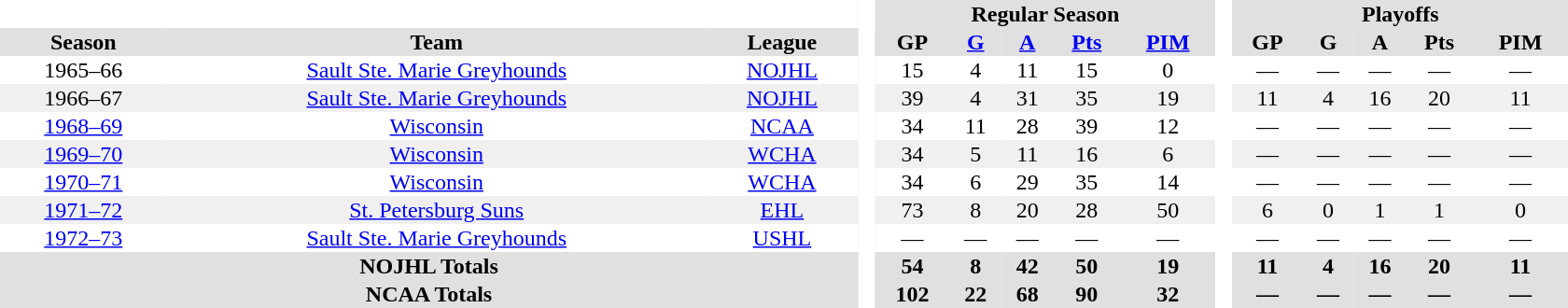<table border="0" cellpadding="1" cellspacing="0" style="text-align:center; width:70em">
<tr bgcolor="#e0e0e0">
<th colspan="3"  bgcolor="#ffffff"> </th>
<th rowspan="99" bgcolor="#ffffff"> </th>
<th colspan="5">Regular Season</th>
<th rowspan="99" bgcolor="#ffffff"> </th>
<th colspan="5">Playoffs</th>
</tr>
<tr bgcolor="#e0e0e0">
<th>Season</th>
<th>Team</th>
<th>League</th>
<th>GP</th>
<th><a href='#'>G</a></th>
<th><a href='#'>A</a></th>
<th><a href='#'>Pts</a></th>
<th><a href='#'>PIM</a></th>
<th>GP</th>
<th>G</th>
<th>A</th>
<th>Pts</th>
<th>PIM</th>
</tr>
<tr>
<td>1965–66</td>
<td><a href='#'>Sault Ste. Marie Greyhounds</a></td>
<td><a href='#'>NOJHL</a></td>
<td>15</td>
<td>4</td>
<td>11</td>
<td>15</td>
<td>0</td>
<td>—</td>
<td>—</td>
<td>—</td>
<td>—</td>
<td>—</td>
</tr>
<tr bgcolor=f0f0f0>
<td>1966–67</td>
<td><a href='#'>Sault Ste. Marie Greyhounds</a></td>
<td><a href='#'>NOJHL</a></td>
<td>39</td>
<td>4</td>
<td>31</td>
<td>35</td>
<td>19</td>
<td>11</td>
<td>4</td>
<td>16</td>
<td>20</td>
<td>11</td>
</tr>
<tr>
<td><a href='#'>1968–69</a></td>
<td><a href='#'>Wisconsin</a></td>
<td><a href='#'>NCAA</a></td>
<td>34</td>
<td>11</td>
<td>28</td>
<td>39</td>
<td>12</td>
<td>—</td>
<td>—</td>
<td>—</td>
<td>—</td>
<td>—</td>
</tr>
<tr bgcolor=f0f0f0>
<td><a href='#'>1969–70</a></td>
<td><a href='#'>Wisconsin</a></td>
<td><a href='#'>WCHA</a></td>
<td>34</td>
<td>5</td>
<td>11</td>
<td>16</td>
<td>6</td>
<td>—</td>
<td>—</td>
<td>—</td>
<td>—</td>
<td>—</td>
</tr>
<tr>
<td><a href='#'>1970–71</a></td>
<td><a href='#'>Wisconsin</a></td>
<td><a href='#'>WCHA</a></td>
<td>34</td>
<td>6</td>
<td>29</td>
<td>35</td>
<td>14</td>
<td>—</td>
<td>—</td>
<td>—</td>
<td>—</td>
<td>—</td>
</tr>
<tr bgcolor=f0f0f0>
<td><a href='#'>1971–72</a></td>
<td><a href='#'>St. Petersburg Suns</a></td>
<td><a href='#'>EHL</a></td>
<td>73</td>
<td>8</td>
<td>20</td>
<td>28</td>
<td>50</td>
<td>6</td>
<td>0</td>
<td>1</td>
<td>1</td>
<td>0</td>
</tr>
<tr>
<td><a href='#'>1972–73</a></td>
<td><a href='#'>Sault Ste. Marie Greyhounds</a></td>
<td><a href='#'>USHL</a></td>
<td>—</td>
<td>—</td>
<td>—</td>
<td>—</td>
<td>—</td>
<td>—</td>
<td>—</td>
<td>—</td>
<td>—</td>
<td>—</td>
</tr>
<tr bgcolor="#e0e0e0">
<th colspan="3">NOJHL Totals</th>
<th>54</th>
<th>8</th>
<th>42</th>
<th>50</th>
<th>19</th>
<th>11</th>
<th>4</th>
<th>16</th>
<th>20</th>
<th>11</th>
</tr>
<tr bgcolor="#e0e0e0">
<th colspan="3">NCAA Totals</th>
<th>102</th>
<th>22</th>
<th>68</th>
<th>90</th>
<th>32</th>
<th>—</th>
<th>—</th>
<th>—</th>
<th>—</th>
<th>—</th>
</tr>
</table>
